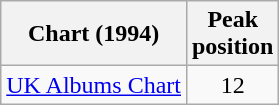<table class="wikitable">
<tr>
<th>Chart (1994)</th>
<th>Peak<br>position</th>
</tr>
<tr>
<td><a href='#'>UK Albums Chart</a></td>
<td style="text-align:center;">12</td>
</tr>
</table>
